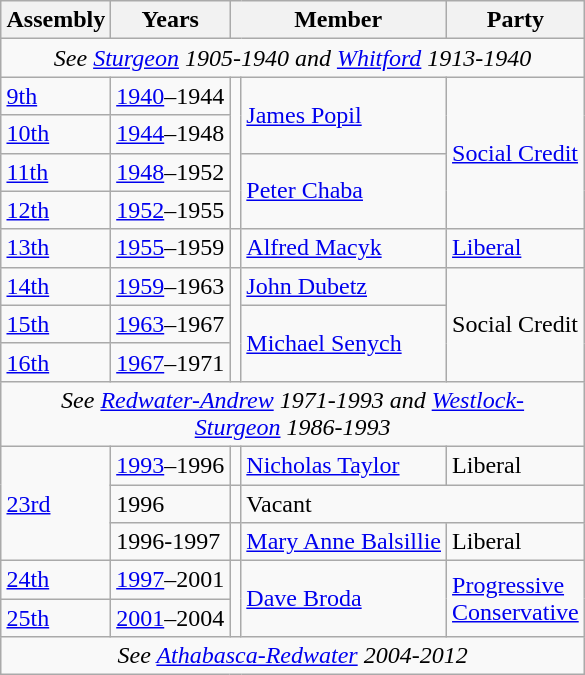<table class=wikitable align=right>
<tr>
<th>Assembly</th>
<th>Years</th>
<th colspan="2">Member</th>
<th>Party</th>
</tr>
<tr>
<td align="center" colspan=5><em>See <a href='#'>Sturgeon</a> 1905-1940 and <a href='#'>Whitford</a> 1913-1940</em></td>
</tr>
<tr>
<td><a href='#'>9th</a></td>
<td><a href='#'>1940</a>–1944</td>
<td rowspan=4 ></td>
<td rowspan=2><a href='#'>James Popil</a></td>
<td rowspan=4><a href='#'>Social Credit</a></td>
</tr>
<tr>
<td><a href='#'>10th</a></td>
<td><a href='#'>1944</a>–1948</td>
</tr>
<tr>
<td><a href='#'>11th</a></td>
<td><a href='#'>1948</a>–1952</td>
<td rowspan=2><a href='#'>Peter Chaba</a></td>
</tr>
<tr>
<td><a href='#'>12th</a></td>
<td><a href='#'>1952</a>–1955</td>
</tr>
<tr>
<td><a href='#'>13th</a></td>
<td><a href='#'>1955</a>–1959</td>
<td></td>
<td><a href='#'>Alfred Macyk</a></td>
<td><a href='#'>Liberal</a></td>
</tr>
<tr>
<td><a href='#'>14th</a></td>
<td><a href='#'>1959</a>–1963</td>
<td rowspan=3 ></td>
<td><a href='#'>John Dubetz</a></td>
<td rowspan=3>Social Credit</td>
</tr>
<tr>
<td><a href='#'>15th</a></td>
<td><a href='#'>1963</a>–1967</td>
<td rowspan=2><a href='#'>Michael Senych</a></td>
</tr>
<tr>
<td><a href='#'>16th</a></td>
<td><a href='#'>1967</a>–1971</td>
</tr>
<tr>
<td align="center" colspan=5><em>See <a href='#'>Redwater-Andrew</a> 1971-1993 and <a href='#'>Westlock-<br>Sturgeon</a> 1986-1993</em></td>
</tr>
<tr>
<td rowspan=3><a href='#'>23rd</a></td>
<td><a href='#'>1993</a>–1996</td>
<td></td>
<td><a href='#'>Nicholas Taylor</a></td>
<td>Liberal</td>
</tr>
<tr>
<td>1996</td>
<td></td>
<td colspan=2>Vacant</td>
</tr>
<tr>
<td>1996-1997</td>
<td></td>
<td><a href='#'>Mary Anne Balsillie</a></td>
<td>Liberal</td>
</tr>
<tr>
<td><a href='#'>24th</a></td>
<td><a href='#'>1997</a>–2001</td>
<td rowspan=2 ></td>
<td rowspan=2><a href='#'>Dave Broda</a></td>
<td rowspan=2><a href='#'>Progressive <br>Conservative</a></td>
</tr>
<tr>
<td><a href='#'>25th</a></td>
<td><a href='#'>2001</a>–2004</td>
</tr>
<tr>
<td align="center" colspan=5><em>See <a href='#'>Athabasca-Redwater</a> 2004-2012</em></td>
</tr>
</table>
